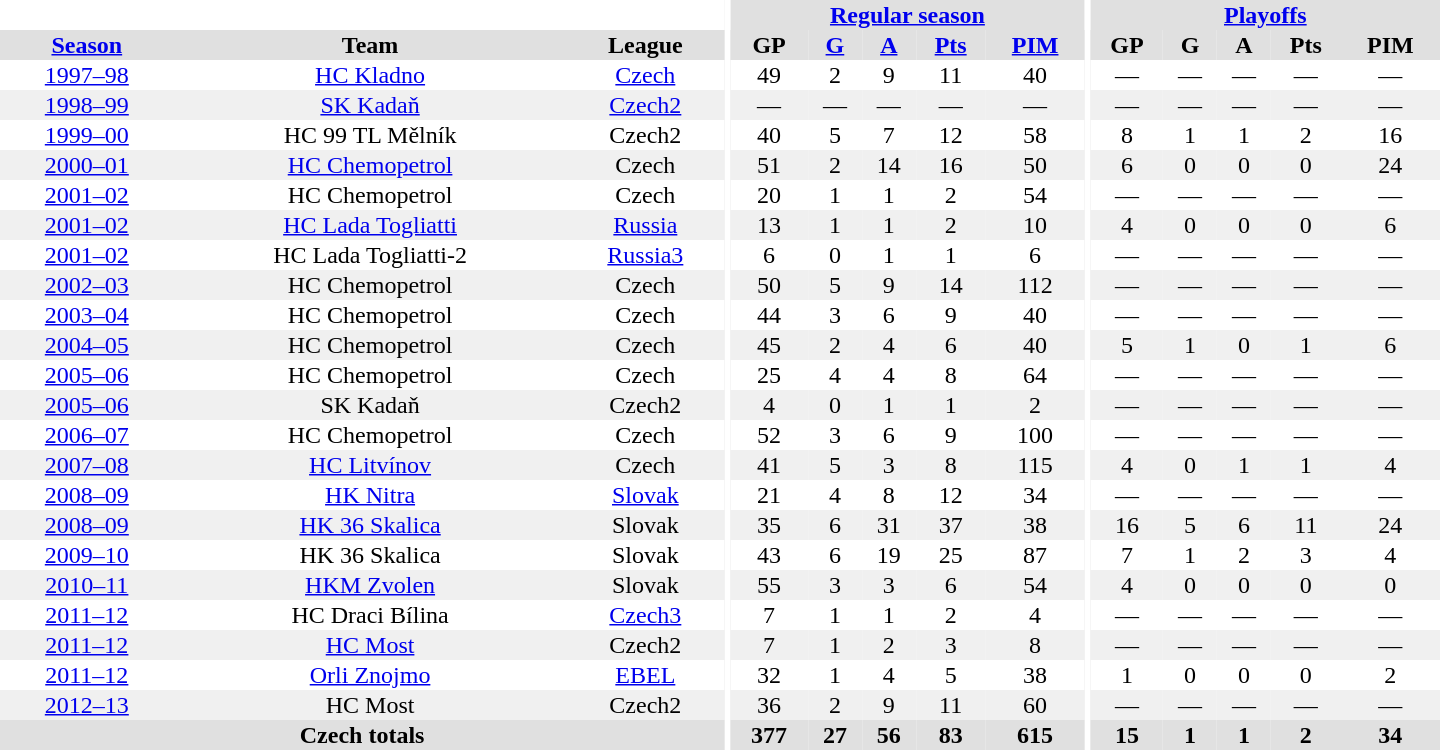<table border="0" cellpadding="1" cellspacing="0" style="text-align:center; width:60em">
<tr bgcolor="#e0e0e0">
<th colspan="3" bgcolor="#ffffff"></th>
<th rowspan="99" bgcolor="#ffffff"></th>
<th colspan="5"><a href='#'>Regular season</a></th>
<th rowspan="99" bgcolor="#ffffff"></th>
<th colspan="5"><a href='#'>Playoffs</a></th>
</tr>
<tr bgcolor="#e0e0e0">
<th><a href='#'>Season</a></th>
<th>Team</th>
<th>League</th>
<th>GP</th>
<th><a href='#'>G</a></th>
<th><a href='#'>A</a></th>
<th><a href='#'>Pts</a></th>
<th><a href='#'>PIM</a></th>
<th>GP</th>
<th>G</th>
<th>A</th>
<th>Pts</th>
<th>PIM</th>
</tr>
<tr>
<td><a href='#'>1997–98</a></td>
<td><a href='#'>HC Kladno</a></td>
<td><a href='#'>Czech</a></td>
<td>49</td>
<td>2</td>
<td>9</td>
<td>11</td>
<td>40</td>
<td>—</td>
<td>—</td>
<td>—</td>
<td>—</td>
<td>—</td>
</tr>
<tr bgcolor="#f0f0f0">
<td><a href='#'>1998–99</a></td>
<td><a href='#'>SK Kadaň</a></td>
<td><a href='#'>Czech2</a></td>
<td>—</td>
<td>—</td>
<td>—</td>
<td>—</td>
<td>—</td>
<td>—</td>
<td>—</td>
<td>—</td>
<td>—</td>
<td>—</td>
</tr>
<tr>
<td><a href='#'>1999–00</a></td>
<td>HC 99 TL Mělník</td>
<td>Czech2</td>
<td>40</td>
<td>5</td>
<td>7</td>
<td>12</td>
<td>58</td>
<td>8</td>
<td>1</td>
<td>1</td>
<td>2</td>
<td>16</td>
</tr>
<tr bgcolor="#f0f0f0">
<td><a href='#'>2000–01</a></td>
<td><a href='#'>HC Chemopetrol</a></td>
<td>Czech</td>
<td>51</td>
<td>2</td>
<td>14</td>
<td>16</td>
<td>50</td>
<td>6</td>
<td>0</td>
<td>0</td>
<td>0</td>
<td>24</td>
</tr>
<tr>
<td><a href='#'>2001–02</a></td>
<td>HC Chemopetrol</td>
<td>Czech</td>
<td>20</td>
<td>1</td>
<td>1</td>
<td>2</td>
<td>54</td>
<td>—</td>
<td>—</td>
<td>—</td>
<td>—</td>
<td>—</td>
</tr>
<tr bgcolor="#f0f0f0">
<td><a href='#'>2001–02</a></td>
<td><a href='#'>HC Lada Togliatti</a></td>
<td><a href='#'>Russia</a></td>
<td>13</td>
<td>1</td>
<td>1</td>
<td>2</td>
<td>10</td>
<td>4</td>
<td>0</td>
<td>0</td>
<td>0</td>
<td>6</td>
</tr>
<tr>
<td><a href='#'>2001–02</a></td>
<td>HC Lada Togliatti-2</td>
<td><a href='#'>Russia3</a></td>
<td>6</td>
<td>0</td>
<td>1</td>
<td>1</td>
<td>6</td>
<td>—</td>
<td>—</td>
<td>—</td>
<td>—</td>
<td>—</td>
</tr>
<tr bgcolor="#f0f0f0">
<td><a href='#'>2002–03</a></td>
<td>HC Chemopetrol</td>
<td>Czech</td>
<td>50</td>
<td>5</td>
<td>9</td>
<td>14</td>
<td>112</td>
<td>—</td>
<td>—</td>
<td>—</td>
<td>—</td>
<td>—</td>
</tr>
<tr>
<td><a href='#'>2003–04</a></td>
<td>HC Chemopetrol</td>
<td>Czech</td>
<td>44</td>
<td>3</td>
<td>6</td>
<td>9</td>
<td>40</td>
<td>—</td>
<td>—</td>
<td>—</td>
<td>—</td>
<td>—</td>
</tr>
<tr bgcolor="#f0f0f0">
<td><a href='#'>2004–05</a></td>
<td>HC Chemopetrol</td>
<td>Czech</td>
<td>45</td>
<td>2</td>
<td>4</td>
<td>6</td>
<td>40</td>
<td>5</td>
<td>1</td>
<td>0</td>
<td>1</td>
<td>6</td>
</tr>
<tr>
<td><a href='#'>2005–06</a></td>
<td>HC Chemopetrol</td>
<td>Czech</td>
<td>25</td>
<td>4</td>
<td>4</td>
<td>8</td>
<td>64</td>
<td>—</td>
<td>—</td>
<td>—</td>
<td>—</td>
<td>—</td>
</tr>
<tr bgcolor="#f0f0f0">
<td><a href='#'>2005–06</a></td>
<td>SK Kadaň</td>
<td>Czech2</td>
<td>4</td>
<td>0</td>
<td>1</td>
<td>1</td>
<td>2</td>
<td>—</td>
<td>—</td>
<td>—</td>
<td>—</td>
<td>—</td>
</tr>
<tr>
<td><a href='#'>2006–07</a></td>
<td>HC Chemopetrol</td>
<td>Czech</td>
<td>52</td>
<td>3</td>
<td>6</td>
<td>9</td>
<td>100</td>
<td>—</td>
<td>—</td>
<td>—</td>
<td>—</td>
<td>—</td>
</tr>
<tr bgcolor="#f0f0f0">
<td><a href='#'>2007–08</a></td>
<td><a href='#'>HC Litvínov</a></td>
<td>Czech</td>
<td>41</td>
<td>5</td>
<td>3</td>
<td>8</td>
<td>115</td>
<td>4</td>
<td>0</td>
<td>1</td>
<td>1</td>
<td>4</td>
</tr>
<tr>
<td><a href='#'>2008–09</a></td>
<td><a href='#'>HK Nitra</a></td>
<td><a href='#'>Slovak</a></td>
<td>21</td>
<td>4</td>
<td>8</td>
<td>12</td>
<td>34</td>
<td>—</td>
<td>—</td>
<td>—</td>
<td>—</td>
<td>—</td>
</tr>
<tr bgcolor="#f0f0f0">
<td><a href='#'>2008–09</a></td>
<td><a href='#'>HK 36 Skalica</a></td>
<td>Slovak</td>
<td>35</td>
<td>6</td>
<td>31</td>
<td>37</td>
<td>38</td>
<td>16</td>
<td>5</td>
<td>6</td>
<td>11</td>
<td>24</td>
</tr>
<tr>
<td><a href='#'>2009–10</a></td>
<td>HK 36 Skalica</td>
<td>Slovak</td>
<td>43</td>
<td>6</td>
<td>19</td>
<td>25</td>
<td>87</td>
<td>7</td>
<td>1</td>
<td>2</td>
<td>3</td>
<td>4</td>
</tr>
<tr bgcolor="#f0f0f0">
<td><a href='#'>2010–11</a></td>
<td><a href='#'>HKM Zvolen</a></td>
<td>Slovak</td>
<td>55</td>
<td>3</td>
<td>3</td>
<td>6</td>
<td>54</td>
<td>4</td>
<td>0</td>
<td>0</td>
<td>0</td>
<td>0</td>
</tr>
<tr>
<td><a href='#'>2011–12</a></td>
<td>HC Draci Bílina</td>
<td><a href='#'>Czech3</a></td>
<td>7</td>
<td>1</td>
<td>1</td>
<td>2</td>
<td>4</td>
<td>—</td>
<td>—</td>
<td>—</td>
<td>—</td>
<td>—</td>
</tr>
<tr bgcolor="#f0f0f0">
<td><a href='#'>2011–12</a></td>
<td><a href='#'>HC Most</a></td>
<td>Czech2</td>
<td>7</td>
<td>1</td>
<td>2</td>
<td>3</td>
<td>8</td>
<td>—</td>
<td>—</td>
<td>—</td>
<td>—</td>
<td>—</td>
</tr>
<tr>
<td><a href='#'>2011–12</a></td>
<td><a href='#'>Orli Znojmo</a></td>
<td><a href='#'>EBEL</a></td>
<td>32</td>
<td>1</td>
<td>4</td>
<td>5</td>
<td>38</td>
<td>1</td>
<td>0</td>
<td>0</td>
<td>0</td>
<td>2</td>
</tr>
<tr bgcolor="#f0f0f0">
<td><a href='#'>2012–13</a></td>
<td>HC Most</td>
<td>Czech2</td>
<td>36</td>
<td>2</td>
<td>9</td>
<td>11</td>
<td>60</td>
<td>—</td>
<td>—</td>
<td>—</td>
<td>—</td>
<td>—</td>
</tr>
<tr>
</tr>
<tr ALIGN="center" bgcolor="#e0e0e0">
<th colspan="3">Czech totals</th>
<th ALIGN="center">377</th>
<th ALIGN="center">27</th>
<th ALIGN="center">56</th>
<th ALIGN="center">83</th>
<th ALIGN="center">615</th>
<th ALIGN="center">15</th>
<th ALIGN="center">1</th>
<th ALIGN="center">1</th>
<th ALIGN="center">2</th>
<th ALIGN="center">34</th>
</tr>
</table>
